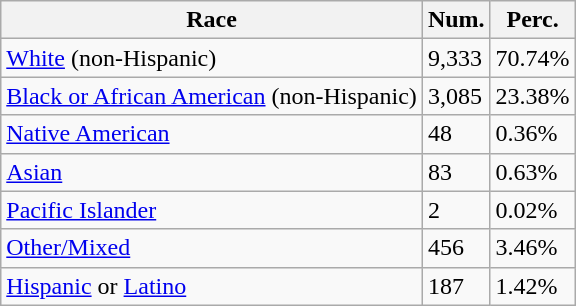<table class="wikitable">
<tr>
<th>Race</th>
<th>Num.</th>
<th>Perc.</th>
</tr>
<tr>
<td><a href='#'>White</a> (non-Hispanic)</td>
<td>9,333</td>
<td>70.74%</td>
</tr>
<tr>
<td><a href='#'>Black or African American</a> (non-Hispanic)</td>
<td>3,085</td>
<td>23.38%</td>
</tr>
<tr>
<td><a href='#'>Native American</a></td>
<td>48</td>
<td>0.36%</td>
</tr>
<tr>
<td><a href='#'>Asian</a></td>
<td>83</td>
<td>0.63%</td>
</tr>
<tr>
<td><a href='#'>Pacific Islander</a></td>
<td>2</td>
<td>0.02%</td>
</tr>
<tr>
<td><a href='#'>Other/Mixed</a></td>
<td>456</td>
<td>3.46%</td>
</tr>
<tr>
<td><a href='#'>Hispanic</a> or <a href='#'>Latino</a></td>
<td>187</td>
<td>1.42%</td>
</tr>
</table>
